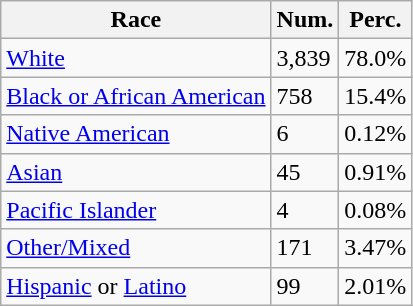<table class="wikitable">
<tr>
<th>Race</th>
<th>Num.</th>
<th>Perc.</th>
</tr>
<tr>
<td><a href='#'>White</a></td>
<td>3,839</td>
<td>78.0%</td>
</tr>
<tr>
<td><a href='#'>Black or African American</a></td>
<td>758</td>
<td>15.4%</td>
</tr>
<tr>
<td><a href='#'>Native American</a></td>
<td>6</td>
<td>0.12%</td>
</tr>
<tr>
<td><a href='#'>Asian</a></td>
<td>45</td>
<td>0.91%</td>
</tr>
<tr>
<td><a href='#'>Pacific Islander</a></td>
<td>4</td>
<td>0.08%</td>
</tr>
<tr>
<td><a href='#'>Other/Mixed</a></td>
<td>171</td>
<td>3.47%</td>
</tr>
<tr>
<td><a href='#'>Hispanic</a> or <a href='#'>Latino</a></td>
<td>99</td>
<td>2.01%</td>
</tr>
</table>
